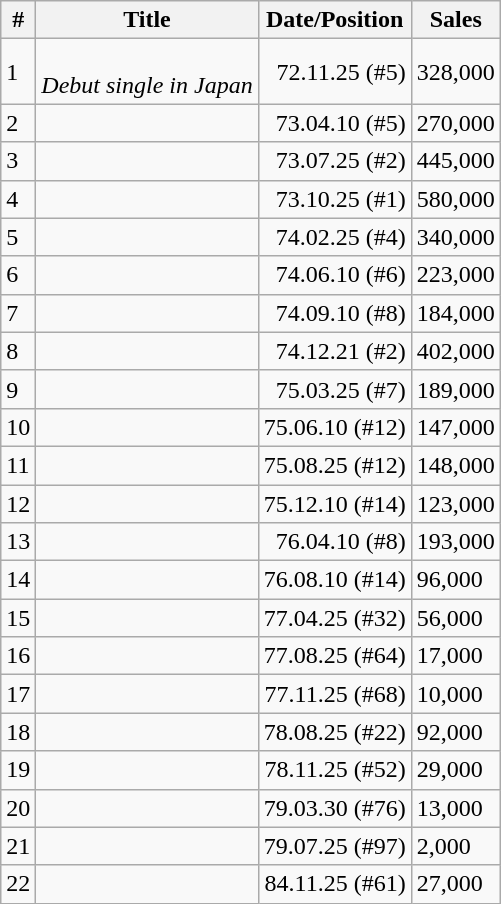<table class="wikitable">
<tr>
<th>#</th>
<th>Title</th>
<th>Date/Position</th>
<th>Sales</th>
</tr>
<tr>
<td>1</td>
<td align="left"><br><em>Debut single in Japan</em></td>
<td align="right">72.11.25 (#5)</td>
<td align="left">328,000</td>
</tr>
<tr>
<td>2</td>
<td align="left"></td>
<td align="right">73.04.10 (#5)</td>
<td align="left">270,000</td>
</tr>
<tr>
<td>3</td>
<td align="left"></td>
<td align="right">73.07.25 (#2)</td>
<td align="left">445,000</td>
</tr>
<tr>
<td>4</td>
<td align="left"></td>
<td align="right">73.10.25 (#1)</td>
<td align="left">580,000</td>
</tr>
<tr>
<td>5</td>
<td align="left"></td>
<td align="right">74.02.25 (#4)</td>
<td align="left">340,000</td>
</tr>
<tr>
<td>6</td>
<td align="left"></td>
<td align="right">74.06.10 (#6)</td>
<td align="left">223,000</td>
</tr>
<tr>
<td>7</td>
<td align="left"></td>
<td align="right">74.09.10 (#8)</td>
<td align="left">184,000</td>
</tr>
<tr>
<td>8</td>
<td align="left"><br></td>
<td align="right">74.12.21 (#2)</td>
<td align="left">402,000</td>
</tr>
<tr>
<td>9</td>
<td align="left"><br></td>
<td align="right">75.03.25 (#7)</td>
<td align="left">189,000</td>
</tr>
<tr>
<td>10</td>
<td align="left"></td>
<td align="right">75.06.10 (#12)</td>
<td align="left">147,000</td>
</tr>
<tr>
<td>11</td>
<td align="left"></td>
<td align="right">75.08.25 (#12)</td>
<td align="left">148,000</td>
</tr>
<tr>
<td>12</td>
<td align="left"></td>
<td align="right">75.12.10 (#14)</td>
<td align="left">123,000</td>
</tr>
<tr>
<td>13</td>
<td align="left"><br></td>
<td align="right">76.04.10 (#8)</td>
<td align="left">193,000</td>
</tr>
<tr>
<td>14</td>
<td align="left"></td>
<td align="right">76.08.10 (#14)</td>
<td align="left">96,000</td>
</tr>
<tr>
<td>15</td>
<td align="left"></td>
<td align="right">77.04.25 (#32)</td>
<td align="left">56,000</td>
</tr>
<tr>
<td>16</td>
<td align="left"></td>
<td align="right">77.08.25 (#64)</td>
<td align="left">17,000</td>
</tr>
<tr>
<td>17</td>
<td align="left"><br></td>
<td align="right">77.11.25 (#68)</td>
<td align="left">10,000</td>
</tr>
<tr>
<td>18</td>
<td align="left"></td>
<td align="right">78.08.25 (#22)</td>
<td align="left">92,000</td>
</tr>
<tr>
<td>19</td>
<td align="left"></td>
<td align="right">78.11.25 (#52)</td>
<td align="left">29,000</td>
</tr>
<tr>
<td>20</td>
<td align="left"></td>
<td align="right">79.03.30 (#76)</td>
<td align="left">13,000</td>
</tr>
<tr>
<td>21</td>
<td align="left"></td>
<td align="right">79.07.25 (#97)</td>
<td align="left">2,000</td>
</tr>
<tr>
<td>22</td>
<td align="left"></td>
<td align="right">84.11.25 (#61)</td>
<td align="left">27,000</td>
</tr>
</table>
